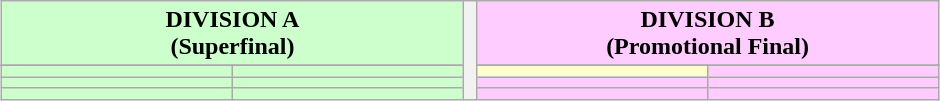<table class="wikitable"  style="text-align:center; margin:1em auto;">
<tr>
<th colspan="2" style="width:300px; background:#cfc;">DIVISION A<br>(Superfinal)</th>
<th style="width:2px;;" rowspan="5"></th>
<th colspan="2" style="width:300px; background:#fcf;">DIVISION B<br>(Promotional Final)</th>
</tr>
<tr>
</tr>
<tr style="text-align:left;">
<td style="text-align:left; width:125px; background:#cfc;"></td>
<td style="text-align:left; width:125px; background:#cfc;"></td>
<td style="text-align:left; width:125px; background:#ffc;"></td>
<td style="text-align:left; width:125px; background:#fcf;"></td>
</tr>
<tr style="text-align:left;">
<td style="text-align:left; width:125px; background:#cfc;"></td>
<td style="text-align:left; width:125px; background:#cfc;"></td>
<td style="text-align:left; width:125px; background:#fcf;"></td>
<td style="text-align:left; width:125px; background:#fcf;"></td>
</tr>
<tr style="text-align:left;">
<td style="text-align:left; width:125px; background:#cfc;"></td>
<td style="text-align:left; width:125px; background:#cfc;"></td>
<td style="text-align:left; width:125px; background:#fcf;"></td>
<td style="text-align:left; width:125px; background:#fcf;"></td>
</tr>
</table>
